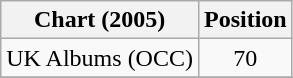<table class="wikitable">
<tr>
<th>Chart (2005)</th>
<th>Position</th>
</tr>
<tr>
<td>UK Albums (OCC)</td>
<td style="text-align:center;">70</td>
</tr>
<tr>
</tr>
</table>
